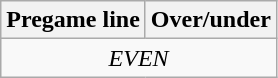<table class="wikitable" style="margin-right: auto; margin-right: auto; border: none;">
<tr align="center">
<th style=>Pregame line</th>
<th style=>Over/under</th>
</tr>
<tr align="center">
<td colspan=2><em>EVEN</em></td>
</tr>
</table>
